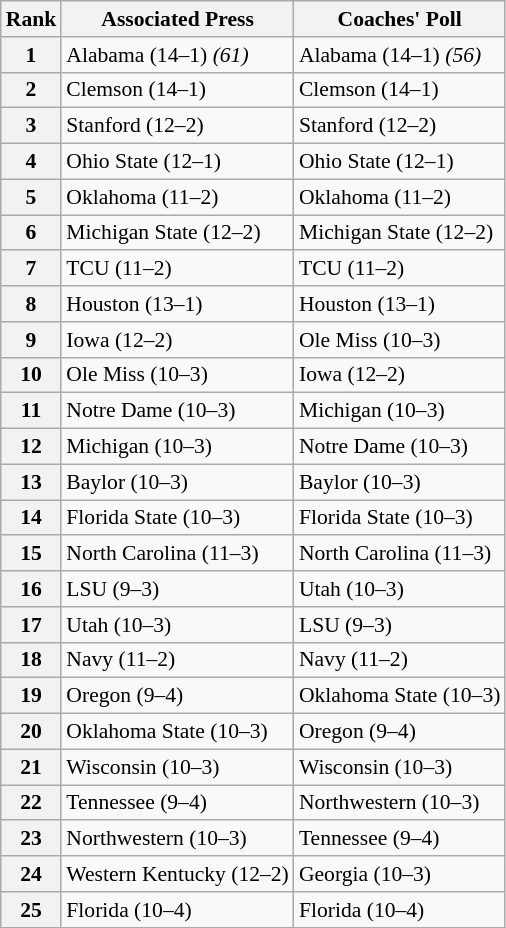<table class="wikitable" style="font-size:90%;">
<tr>
<th>Rank</th>
<th>Associated Press</th>
<th colspan'"1">Coaches' Poll</th>
</tr>
<tr>
<th>1</th>
<td>Alabama  (14–1) <em>(61)</em></td>
<td>Alabama  (14–1) <em>(56)</em></td>
</tr>
<tr>
<th>2</th>
<td>Clemson  (14–1)</td>
<td>Clemson  (14–1)</td>
</tr>
<tr>
<th>3</th>
<td>Stanford  (12–2)</td>
<td>Stanford  (12–2)</td>
</tr>
<tr>
<th>4</th>
<td>Ohio State  (12–1)</td>
<td>Ohio State  (12–1)</td>
</tr>
<tr>
<th>5</th>
<td>Oklahoma  (11–2)</td>
<td>Oklahoma  (11–2)</td>
</tr>
<tr>
<th>6</th>
<td>Michigan State  (12–2)</td>
<td>Michigan State  (12–2)</td>
</tr>
<tr>
<th>7</th>
<td>TCU  (11–2)</td>
<td>TCU  (11–2)</td>
</tr>
<tr>
<th>8</th>
<td>Houston (13–1)</td>
<td>Houston (13–1)</td>
</tr>
<tr>
<th>9</th>
<td>Iowa (12–2)</td>
<td>Ole Miss (10–3)</td>
</tr>
<tr>
<th>10</th>
<td>Ole Miss (10–3)</td>
<td>Iowa (12–2)</td>
</tr>
<tr>
<th>11</th>
<td>Notre Dame (10–3)</td>
<td>Michigan (10–3)</td>
</tr>
<tr>
<th>12</th>
<td>Michigan (10–3)</td>
<td>Notre Dame (10–3)</td>
</tr>
<tr>
<th>13</th>
<td>Baylor (10–3)</td>
<td>Baylor (10–3)</td>
</tr>
<tr>
<th>14</th>
<td>Florida State (10–3)</td>
<td>Florida State (10–3)</td>
</tr>
<tr>
<th>15</th>
<td>North Carolina (11–3)</td>
<td>North Carolina (11–3)</td>
</tr>
<tr>
<th>16</th>
<td>LSU (9–3)</td>
<td>Utah (10–3)</td>
</tr>
<tr>
<th>17</th>
<td>Utah (10–3)</td>
<td>LSU (9–3)</td>
</tr>
<tr>
<th>18</th>
<td>Navy (11–2)</td>
<td>Navy (11–2)</td>
</tr>
<tr>
<th>19</th>
<td>Oregon (9–4)</td>
<td>Oklahoma State (10–3)</td>
</tr>
<tr>
<th>20</th>
<td>Oklahoma State (10–3)</td>
<td>Oregon (9–4)</td>
</tr>
<tr>
<th>21</th>
<td>Wisconsin (10–3)</td>
<td>Wisconsin (10–3)</td>
</tr>
<tr>
<th>22</th>
<td>Tennessee (9–4)</td>
<td>Northwestern (10–3)</td>
</tr>
<tr>
<th>23</th>
<td>Northwestern (10–3)</td>
<td>Tennessee (9–4)</td>
</tr>
<tr>
<th>24</th>
<td>Western Kentucky (12–2)</td>
<td>Georgia (10–3)</td>
</tr>
<tr>
<th>25</th>
<td>Florida (10–4)</td>
<td>Florida (10–4)</td>
</tr>
</table>
